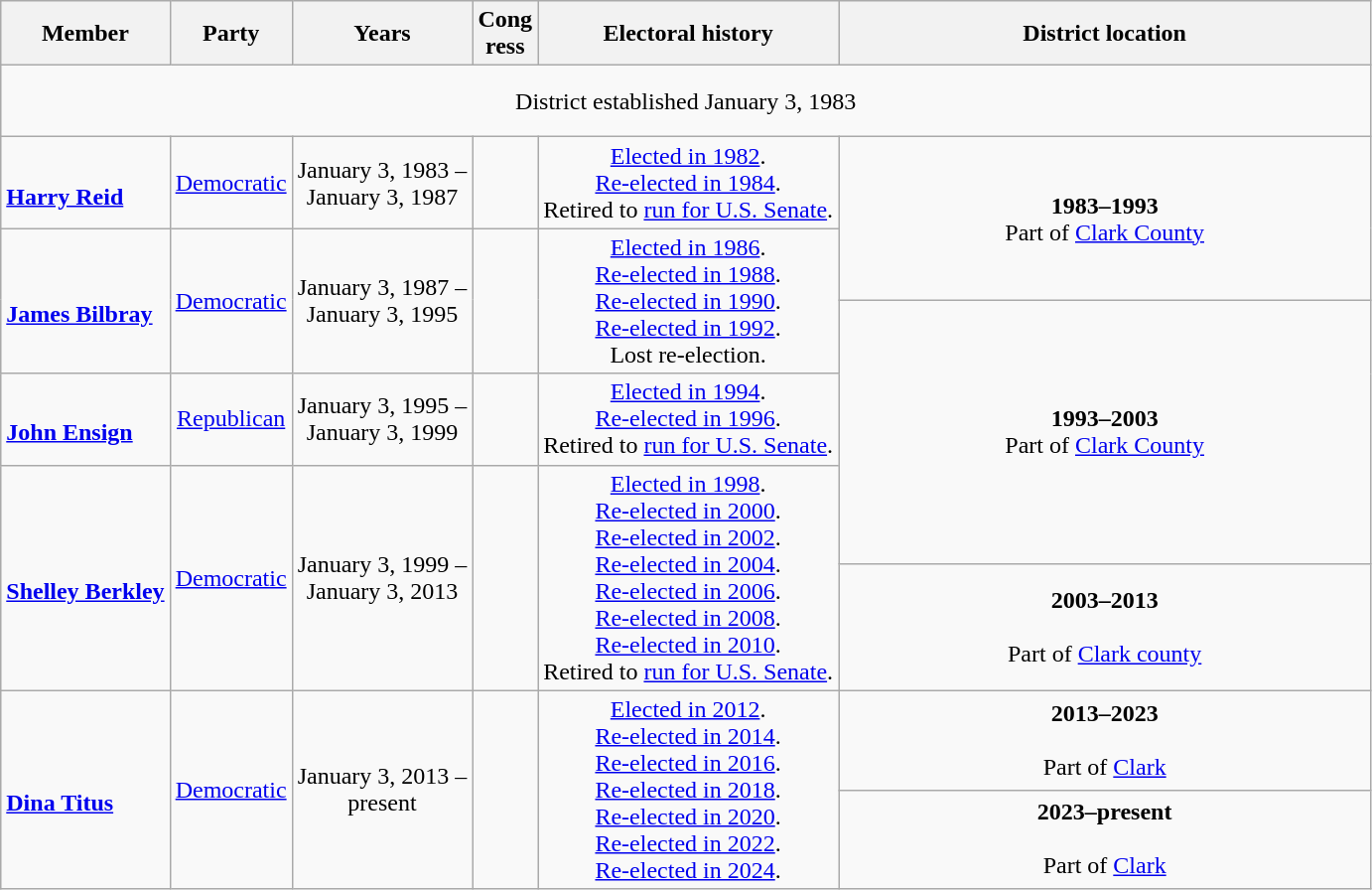<table class=wikitable style="text-align:center">
<tr>
<th>Member<br></th>
<th>Party</th>
<th>Years</th>
<th>Cong<br>ress</th>
<th>Electoral history</th>
<th width=350px>District location</th>
</tr>
<tr style="height:3em">
<td colspan=6>District established January 3, 1983</td>
</tr>
<tr style="height:3em">
<td align=left><br><strong><a href='#'>Harry Reid</a></strong><br></td>
<td><a href='#'>Democratic</a></td>
<td nowrap>January 3, 1983 –<br>January 3, 1987</td>
<td></td>
<td><a href='#'>Elected in 1982</a>.<br><a href='#'>Re-elected in 1984</a>.<br>Retired to <a href='#'>run for U.S. Senate</a>.</td>
<td rowspan=2><strong>1983–1993</strong><br>Part of <a href='#'>Clark County</a></td>
</tr>
<tr style="height:3em">
<td rowspan=2 align=left><br><strong><a href='#'>James Bilbray</a></strong><br></td>
<td rowspan=2 ><a href='#'>Democratic</a></td>
<td rowspan=2 nowrap>January 3, 1987 –<br>January 3, 1995</td>
<td rowspan=2></td>
<td rowspan=2><a href='#'>Elected in 1986</a>.<br><a href='#'>Re-elected in 1988</a>.<br><a href='#'>Re-elected in 1990</a>.<br><a href='#'>Re-elected in 1992</a>.<br>Lost re-election.</td>
</tr>
<tr style="height:3em">
<td rowspan=3><strong>1993–2003</strong><br>Part of <a href='#'>Clark County</a></td>
</tr>
<tr style="height:3em">
<td align=left><br><strong><a href='#'>John Ensign</a></strong><br></td>
<td><a href='#'>Republican</a></td>
<td nowrap>January 3, 1995 –<br>January 3, 1999</td>
<td></td>
<td><a href='#'>Elected in 1994</a>.<br><a href='#'>Re-elected in 1996</a>.<br>Retired to <a href='#'>run for U.S. Senate</a>.</td>
</tr>
<tr style="height:3em">
<td rowspan=2 align=left><br><strong><a href='#'>Shelley Berkley</a></strong><br></td>
<td rowspan=2 ><a href='#'>Democratic</a></td>
<td rowspan=2 nowrap>January 3, 1999 –<br>January 3, 2013</td>
<td rowspan=2></td>
<td rowspan=2><a href='#'>Elected in 1998</a>.<br><a href='#'>Re-elected in 2000</a>.<br><a href='#'>Re-elected in 2002</a>.<br><a href='#'>Re-elected in 2004</a>.<br><a href='#'>Re-elected in 2006</a>.<br><a href='#'>Re-elected in 2008</a>.<br><a href='#'>Re-elected in 2010</a>.<br>Retired to <a href='#'>run for U.S. Senate</a>.</td>
</tr>
<tr style="height:3em">
<td><strong>2003–2013</strong><br><br>Part of <a href='#'>Clark county</a></td>
</tr>
<tr style="height:3em">
<td rowspan=2 align=left><br><strong><a href='#'>Dina Titus</a></strong><br></td>
<td rowspan=2 ><a href='#'>Democratic</a></td>
<td rowspan=2 nowrap>January 3, 2013 –<br>present</td>
<td rowspan=2></td>
<td rowspan=2><a href='#'>Elected in 2012</a>.<br><a href='#'>Re-elected in 2014</a>.<br><a href='#'>Re-elected in 2016</a>.<br><a href='#'>Re-elected in 2018</a>.<br><a href='#'>Re-elected in 2020</a>.<br><a href='#'>Re-elected in 2022</a>.<br><a href='#'>Re-elected in 2024</a>.</td>
<td><strong>2013–2023</strong><br><br>Part of <a href='#'>Clark</a></td>
</tr>
<tr style="height:3em">
<td><strong>2023–present</strong><br><br>Part of <a href='#'>Clark</a></td>
</tr>
</table>
